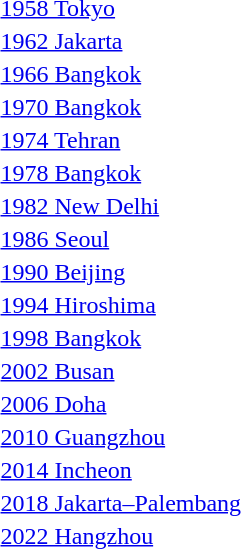<table>
<tr>
<td><a href='#'>1958 Tokyo</a></td>
<td></td>
<td></td>
<td></td>
</tr>
<tr>
<td><a href='#'>1962 Jakarta</a></td>
<td></td>
<td></td>
<td></td>
</tr>
<tr>
<td><a href='#'>1966 Bangkok</a></td>
<td></td>
<td></td>
<td></td>
</tr>
<tr>
<td><a href='#'>1970 Bangkok</a></td>
<td></td>
<td></td>
<td></td>
</tr>
<tr>
<td><a href='#'>1974 Tehran</a></td>
<td></td>
<td></td>
<td></td>
</tr>
<tr>
<td><a href='#'>1978 Bangkok</a></td>
<td></td>
<td></td>
<td></td>
</tr>
<tr>
<td><a href='#'>1982 New Delhi</a></td>
<td></td>
<td></td>
<td></td>
</tr>
<tr>
<td><a href='#'>1986 Seoul</a></td>
<td></td>
<td></td>
<td></td>
</tr>
<tr>
<td><a href='#'>1990 Beijing</a></td>
<td></td>
<td></td>
<td></td>
</tr>
<tr>
<td><a href='#'>1994 Hiroshima</a></td>
<td></td>
<td></td>
<td></td>
</tr>
<tr>
<td><a href='#'>1998 Bangkok</a></td>
<td></td>
<td></td>
<td></td>
</tr>
<tr>
<td><a href='#'>2002 Busan</a></td>
<td></td>
<td></td>
<td></td>
</tr>
<tr>
<td><a href='#'>2006 Doha</a></td>
<td></td>
<td></td>
<td></td>
</tr>
<tr>
<td><a href='#'>2010 Guangzhou</a></td>
<td></td>
<td></td>
<td></td>
</tr>
<tr>
<td><a href='#'>2014 Incheon</a></td>
<td></td>
<td></td>
<td></td>
</tr>
<tr>
<td><a href='#'>2018 Jakarta–Palembang</a></td>
<td></td>
<td></td>
<td></td>
</tr>
<tr>
<td><a href='#'>2022 Hangzhou</a></td>
<td></td>
<td></td>
<td></td>
</tr>
</table>
